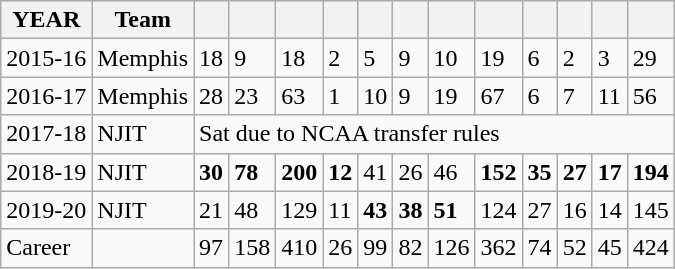<table class="wikitable">
<tr>
<th>YEAR</th>
<th>Team</th>
<th scope="col"></th>
<th scope="col"></th>
<th scope="col"></th>
<th scope="col"></th>
<th scope="col"></th>
<th scope="col"></th>
<th scope="col"></th>
<th scope="col"></th>
<th scope="col"></th>
<th scope="col"></th>
<th scope="col"></th>
<th scope="col"></th>
</tr>
<tr>
<td>2015-16</td>
<td>Memphis</td>
<td>18</td>
<td>9</td>
<td>18</td>
<td>2</td>
<td>5</td>
<td>9</td>
<td>10</td>
<td>19</td>
<td>6</td>
<td>2</td>
<td>3</td>
<td>29</td>
</tr>
<tr>
<td>2016-17</td>
<td>Memphis</td>
<td>28</td>
<td>23</td>
<td>63</td>
<td>1</td>
<td>10</td>
<td>9</td>
<td>19</td>
<td>67</td>
<td>6</td>
<td>7</td>
<td>11</td>
<td>56</td>
</tr>
<tr>
<td>2017-18</td>
<td>NJIT</td>
<td colspan="12">Sat due to NCAA transfer rules</td>
</tr>
<tr>
<td>2018-19</td>
<td>NJIT</td>
<td><strong>30</strong></td>
<td><strong>78</strong></td>
<td><strong>200</strong></td>
<td><strong>12</strong></td>
<td>41</td>
<td>26</td>
<td>46</td>
<td><strong>152</strong></td>
<td><strong>35</strong></td>
<td><strong>27</strong></td>
<td><strong>17</strong></td>
<td><strong>194</strong></td>
</tr>
<tr>
<td>2019-20</td>
<td>NJIT</td>
<td>21</td>
<td>48</td>
<td>129</td>
<td>11</td>
<td><strong>43</strong></td>
<td><strong>38</strong></td>
<td><strong>51</strong></td>
<td>124</td>
<td>27</td>
<td>16</td>
<td>14</td>
<td>145</td>
</tr>
<tr>
<td>Career</td>
<td></td>
<td>97</td>
<td>158</td>
<td>410</td>
<td>26</td>
<td>99</td>
<td>82</td>
<td>126</td>
<td>362</td>
<td>74</td>
<td>52</td>
<td>45</td>
<td>424</td>
</tr>
</table>
